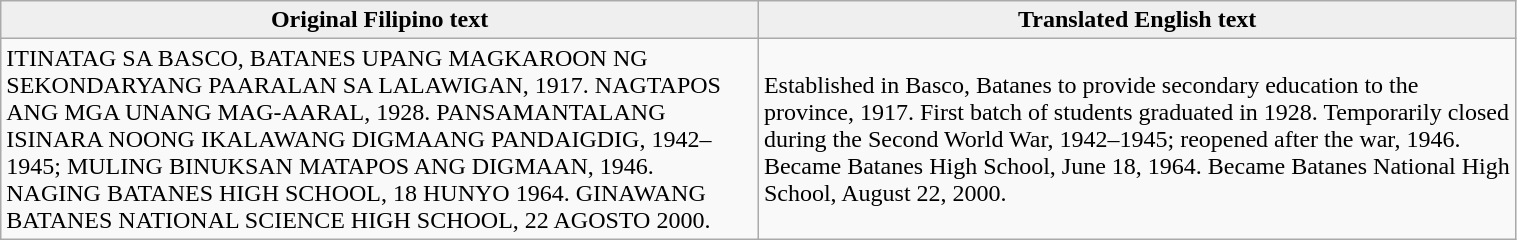<table class="wikitable" style="width:80%; text-align:left;">
<tr>
<th style="width:20%; background:#efefef;">Original Filipino text</th>
<th style="width:20%; background:#efefef;">Translated English text</th>
</tr>
<tr>
<td>ITINATAG SA BASCO, BATANES UPANG MAGKAROON NG SEKONDARYANG PAARALAN SA LALAWIGAN, 1917. NAGTAPOS ANG MGA UNANG MAG-AARAL, 1928. PANSAMANTALANG ISINARA NOONG IKALAWANG DIGMAANG PANDAIGDIG, 1942–1945; MULING BINUKSAN MATAPOS ANG DIGMAAN, 1946. NAGING BATANES HIGH SCHOOL, 18 HUNYO 1964. GINAWANG BATANES NATIONAL SCIENCE HIGH SCHOOL, 22 AGOSTO 2000.</td>
<td>Established in Basco, Batanes to provide secondary education to the province, 1917. First batch of students graduated in 1928. Temporarily closed during the Second World War, 1942–1945; reopened after the war, 1946. Became Batanes High School, June 18, 1964. Became Batanes National High School, August 22, 2000.</td>
</tr>
</table>
